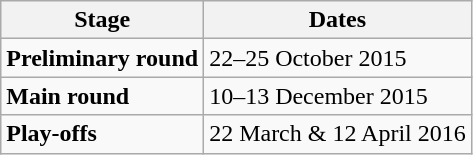<table class="wikitable">
<tr>
<th>Stage</th>
<th>Dates</th>
</tr>
<tr>
<td><strong>Preliminary round</strong></td>
<td>22–25 October 2015</td>
</tr>
<tr>
<td><strong>Main round</strong></td>
<td>10–13 December 2015</td>
</tr>
<tr>
<td><strong>Play-offs</strong></td>
<td>22 March & 12 April 2016</td>
</tr>
</table>
